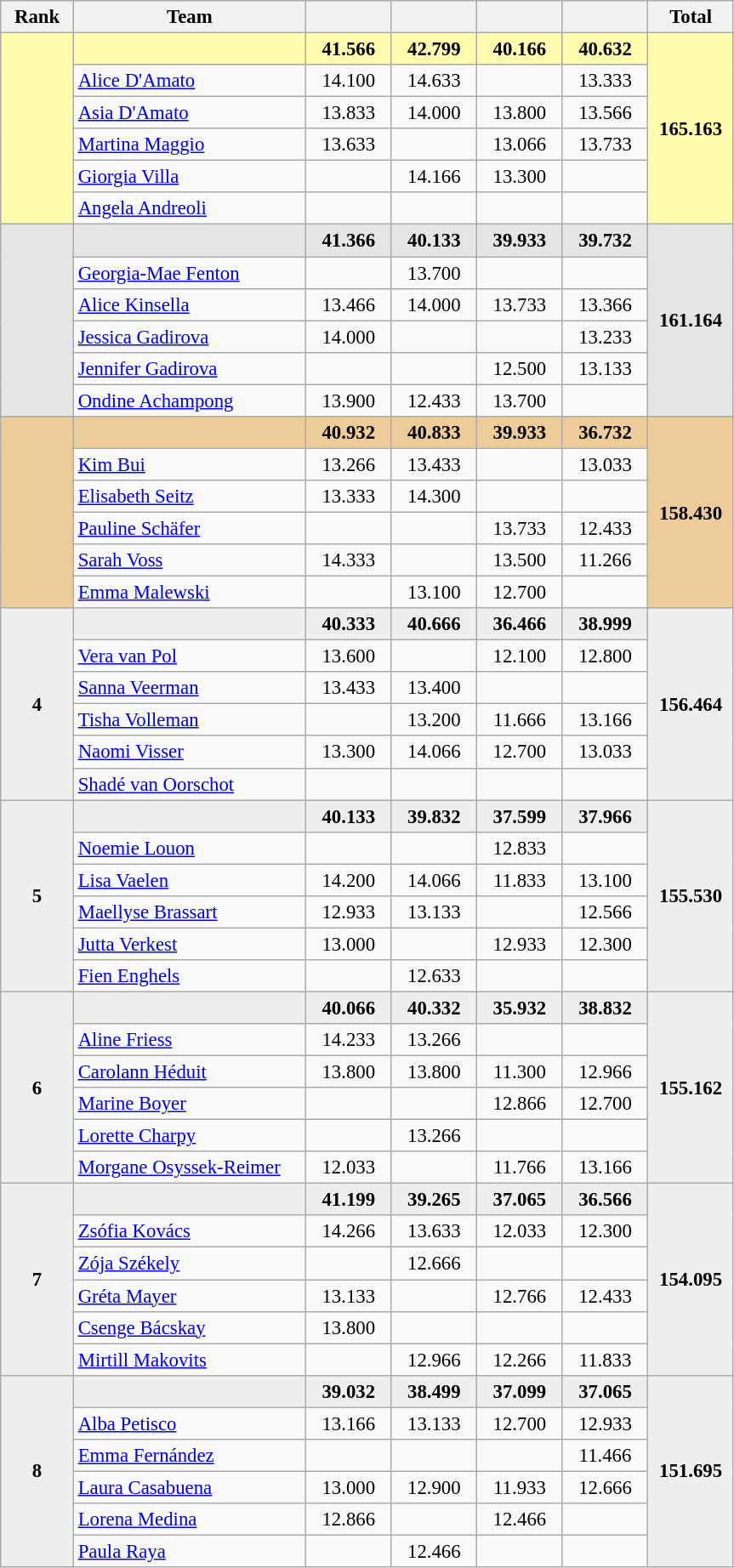<table class="wikitable sortable" style="text-align:center; font-size:95%">
<tr>
<th scope="col" style="width:50px;">Rank</th>
<th scope="col" style="width:175px;">Team</th>
<th scope="col" style="width:60px;"></th>
<th scope="col" style="width:60px;"></th>
<th scope="col" style="width:60px;"></th>
<th scope="col" style="width:60px;"></th>
<th scope="col" style="width:60px;">Total</th>
</tr>
<tr style="background:#fffcaf;">
<td rowspan="6"><strong></strong></td>
<td style="text-align:left;"></td>
<td><strong>41.566</strong></td>
<td><strong>42.799</strong></td>
<td><strong>40.166</strong></td>
<td><strong>40.632</strong></td>
<td rowspan="6"><strong>165.163</strong></td>
</tr>
<tr>
<td style="text-align:left;"><a href='#'>Alice D'Amato</a></td>
<td>14.100</td>
<td>14.633</td>
<td></td>
<td>13.333</td>
</tr>
<tr>
<td style="text-align:left;"><a href='#'>Asia D'Amato</a></td>
<td>13.833</td>
<td>14.000</td>
<td>13.800</td>
<td>13.566</td>
</tr>
<tr>
<td style="text-align:left;"><a href='#'>Martina Maggio</a></td>
<td>13.633</td>
<td></td>
<td>13.066</td>
<td>13.733</td>
</tr>
<tr>
<td style="text-align:left;"><a href='#'>Giorgia Villa</a></td>
<td></td>
<td>14.166</td>
<td>13.300</td>
<td></td>
</tr>
<tr>
<td style="text-align:left;"><a href='#'>Angela Andreoli</a></td>
<td></td>
<td></td>
<td></td>
<td></td>
</tr>
<tr style="background:#e5e5e5;">
<td rowspan="6"><strong></strong></td>
<td style="text-align:left;"></td>
<td><strong>41.366</strong></td>
<td><strong>40.133</strong></td>
<td><strong>39.933</strong></td>
<td><strong>39.732</strong></td>
<td rowspan="6"><strong>161.164</strong></td>
</tr>
<tr>
<td style="text-align:left;"><a href='#'>Georgia-Mae Fenton</a></td>
<td></td>
<td>13.700</td>
<td></td>
<td></td>
</tr>
<tr>
<td style="text-align:left;"><a href='#'>Alice Kinsella</a></td>
<td>13.466</td>
<td>14.000</td>
<td>13.733</td>
<td>13.366</td>
</tr>
<tr>
<td style="text-align:left;"><a href='#'>Jessica Gadirova</a></td>
<td>14.000</td>
<td></td>
<td></td>
<td>13.233</td>
</tr>
<tr>
<td style="text-align:left;"><a href='#'>Jennifer Gadirova</a></td>
<td></td>
<td></td>
<td>12.500</td>
<td>13.133</td>
</tr>
<tr>
<td style="text-align:left;"><a href='#'>Ondine Achampong</a></td>
<td>13.900</td>
<td>12.433</td>
<td>13.700</td>
<td></td>
</tr>
<tr style="background:#ec9;">
<td rowspan="6"><strong></strong></td>
<td style="text-align:left;"></td>
<td><strong>40.932</strong></td>
<td><strong>40.833</strong></td>
<td><strong>39.933</strong></td>
<td><strong>36.732</strong></td>
<td rowspan="6"><strong>158.430</strong></td>
</tr>
<tr>
<td style="text-align:left;"><a href='#'>Kim Bui</a></td>
<td>13.266</td>
<td>13.433</td>
<td></td>
<td>13.033</td>
</tr>
<tr>
<td style="text-align:left;"><a href='#'>Elisabeth Seitz</a></td>
<td>13.333</td>
<td>14.300</td>
<td></td>
<td></td>
</tr>
<tr>
<td style="text-align:left;"><a href='#'>Pauline Schäfer</a></td>
<td></td>
<td></td>
<td>13.733</td>
<td>12.433</td>
</tr>
<tr>
<td style="text-align:left;"><a href='#'>Sarah Voss</a></td>
<td>14.333</td>
<td></td>
<td>13.500</td>
<td>11.266</td>
</tr>
<tr>
<td style="text-align:left;"><a href='#'>Emma Malewski</a></td>
<td></td>
<td>13.100</td>
<td>12.700</td>
<td></td>
</tr>
<tr style="background:#eee;">
<td rowspan="6"><strong>4</strong></td>
<td style="text-align:left;"></td>
<td><strong>40.333</strong></td>
<td><strong>40.666</strong></td>
<td><strong>36.466</strong></td>
<td><strong>38.999</strong></td>
<td rowspan="6"><strong>156.464</strong></td>
</tr>
<tr>
<td style="text-align:left;"><a href='#'>Vera van Pol</a></td>
<td>13.600</td>
<td></td>
<td>12.100</td>
<td>12.800</td>
</tr>
<tr>
<td style="text-align:left;"><a href='#'>Sanna Veerman</a></td>
<td>13.433</td>
<td>13.400</td>
<td></td>
<td></td>
</tr>
<tr>
<td style="text-align:left;"><a href='#'>Tisha Volleman</a></td>
<td></td>
<td>13.200</td>
<td>11.666</td>
<td>13.166</td>
</tr>
<tr>
<td style="text-align:left;"><a href='#'>Naomi Visser</a></td>
<td>13.300</td>
<td>14.066</td>
<td>12.700</td>
<td>13.033</td>
</tr>
<tr>
<td style="text-align:left;"><a href='#'>Shadé van Oorschot</a></td>
<td></td>
<td></td>
<td></td>
<td></td>
</tr>
<tr style="background:#eee;">
<td rowspan="6"><strong>5</strong></td>
<td style="text-align:left;"></td>
<td><strong>40.133</strong></td>
<td><strong>39.832</strong></td>
<td><strong>37.599</strong></td>
<td><strong>37.966</strong></td>
<td rowspan="6"><strong>155.530</strong></td>
</tr>
<tr>
<td style="text-align:left;"><a href='#'>Noemie Louon</a></td>
<td></td>
<td></td>
<td>12.833</td>
<td></td>
</tr>
<tr>
<td style="text-align:left;"><a href='#'>Lisa Vaelen</a></td>
<td>14.200</td>
<td>14.066</td>
<td>11.833</td>
<td>13.100</td>
</tr>
<tr>
<td style="text-align:left;"><a href='#'>Maellyse Brassart</a></td>
<td>12.933</td>
<td>13.133</td>
<td></td>
<td>12.566</td>
</tr>
<tr>
<td style="text-align:left;"><a href='#'>Jutta Verkest</a></td>
<td>13.000</td>
<td></td>
<td>12.933</td>
<td>12.300</td>
</tr>
<tr>
<td style="text-align:left;"><a href='#'>Fien Enghels</a></td>
<td></td>
<td>12.633</td>
<td></td>
<td></td>
</tr>
<tr style="background:#eee;">
<td rowspan="6"><strong>6</strong></td>
<td style="text-align:left;"></td>
<td><strong>40.066</strong></td>
<td><strong>40.332</strong></td>
<td><strong>35.932</strong></td>
<td><strong>38.832</strong></td>
<td rowspan="6"><strong>155.162</strong></td>
</tr>
<tr>
<td style="text-align:left;"><a href='#'>Aline Friess</a></td>
<td>14.233</td>
<td>13.266</td>
<td></td>
<td></td>
</tr>
<tr>
<td style="text-align:left;"><a href='#'>Carolann Héduit</a></td>
<td>13.800</td>
<td>13.800</td>
<td>11.300</td>
<td>12.966</td>
</tr>
<tr>
<td style="text-align:left;"><a href='#'>Marine Boyer</a></td>
<td></td>
<td></td>
<td>12.866</td>
<td>12.700</td>
</tr>
<tr>
<td style="text-align:left;"><a href='#'>Lorette Charpy</a></td>
<td></td>
<td>13.266</td>
<td></td>
<td></td>
</tr>
<tr>
<td style="text-align:left;"><a href='#'>Morgane Osyssek-Reimer</a></td>
<td>12.033</td>
<td></td>
<td>11.766</td>
<td>13.166</td>
</tr>
<tr style="background:#eee;">
<td rowspan="6"><strong>7</strong></td>
<td style="text-align:left;"></td>
<td><strong>41.199</strong></td>
<td><strong>39.265</strong></td>
<td><strong>37.065</strong></td>
<td><strong>36.566</strong></td>
<td rowspan="6"><strong>154.095</strong></td>
</tr>
<tr>
<td style="text-align:left;"><a href='#'>Zsófia Kovács</a></td>
<td>14.266</td>
<td>13.633</td>
<td>12.033</td>
<td>12.300</td>
</tr>
<tr>
<td style="text-align:left;"><a href='#'>Zója Székely</a></td>
<td></td>
<td>12.666</td>
<td></td>
<td></td>
</tr>
<tr>
<td style="text-align:left;"><a href='#'>Gréta Mayer</a></td>
<td>13.133</td>
<td></td>
<td>12.766</td>
<td>12.433</td>
</tr>
<tr>
<td style="text-align:left;"><a href='#'>Csenge Bácskay</a></td>
<td>13.800</td>
<td></td>
<td></td>
<td></td>
</tr>
<tr>
<td style="text-align:left;"><a href='#'>Mirtill Makovits</a></td>
<td></td>
<td>12.966</td>
<td>12.266</td>
<td>11.833</td>
</tr>
<tr style="background:#eee;">
<td rowspan="6"><strong>8</strong></td>
<td style="text-align:left;"></td>
<td><strong>39.032</strong></td>
<td><strong>38.499</strong></td>
<td><strong>37.099</strong></td>
<td><strong>37.065</strong></td>
<td rowspan="6"><strong>151.695</strong></td>
</tr>
<tr>
<td style="text-align:left;"><a href='#'>Alba Petisco</a></td>
<td>13.166</td>
<td>13.133</td>
<td>12.700</td>
<td>12.933</td>
</tr>
<tr>
<td style="text-align:left;"><a href='#'>Emma Fernández</a></td>
<td></td>
<td></td>
<td></td>
<td>11.466</td>
</tr>
<tr>
<td style="text-align:left;"><a href='#'>Laura Casabuena</a></td>
<td>13.000</td>
<td>12.900</td>
<td>11.933</td>
<td>12.666</td>
</tr>
<tr>
<td style="text-align:left;"><a href='#'>Lorena Medina</a></td>
<td>12.866</td>
<td></td>
<td>12.466</td>
<td></td>
</tr>
<tr>
<td style="text-align:left;"><a href='#'>Paula Raya</a></td>
<td></td>
<td>12.466</td>
<td></td>
<td></td>
</tr>
</table>
